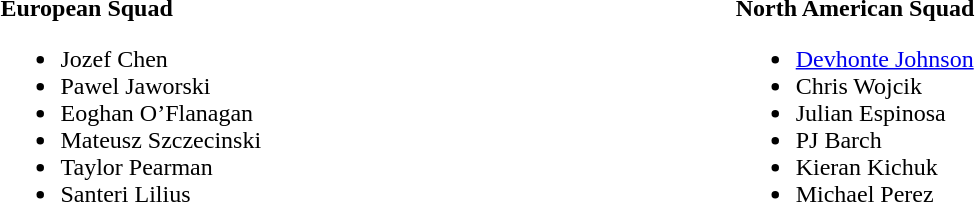<table>
<tr>
<td style="vertical-align:top; width:18%;"><br><strong>European Squad</strong><ul><li> Jozef Chen</li><li> Pawel Jaworski</li><li> Eoghan O’Flanagan</li><li> Mateusz Szczecinski</li><li> Taylor Pearman</li><li> Santeri Lilius</li></ul></td>
<td style="vertical-align:top; width:18%;"><br><strong>North American Squad</strong><ul><li> <a href='#'>Devhonte Johnson</a></li><li> Chris Wojcik</li><li> Julian Espinosa</li><li> PJ Barch</li><li> Kieran Kichuk</li><li> Michael Perez</li></ul></td>
</tr>
</table>
